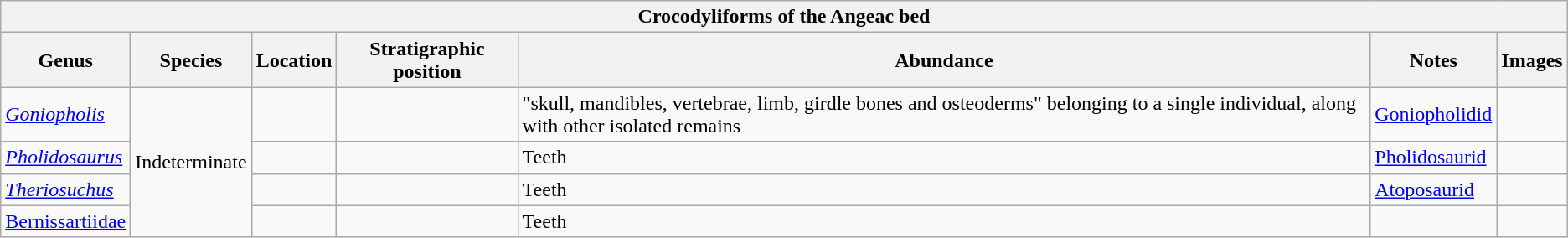<table class="wikitable sortable">
<tr>
<th colspan="7" align="center"><strong>Crocodyliforms of the Angeac bed</strong></th>
</tr>
<tr>
<th>Genus</th>
<th>Species</th>
<th>Location</th>
<th>Stratigraphic position</th>
<th>Abundance</th>
<th>Notes</th>
<th>Images</th>
</tr>
<tr>
<td><em><a href='#'>Goniopholis</a></em></td>
<td rowspan="4">Indeterminate</td>
<td></td>
<td></td>
<td>"skull, mandibles, vertebrae, limb, girdle bones and osteoderms" belonging to a single individual, along with other isolated remains</td>
<td><a href='#'>Goniopholidid</a></td>
<td></td>
</tr>
<tr>
<td><em><a href='#'>Pholidosaurus</a></em></td>
<td></td>
<td></td>
<td>Teeth</td>
<td><a href='#'>Pholidosaurid</a></td>
<td></td>
</tr>
<tr>
<td><em><a href='#'>Theriosuchus</a></em></td>
<td></td>
<td></td>
<td>Teeth</td>
<td><a href='#'>Atoposaurid</a></td>
<td></td>
</tr>
<tr>
<td><a href='#'>Bernissartiidae</a></td>
<td></td>
<td></td>
<td>Teeth</td>
<td></td>
<td></td>
</tr>
</table>
